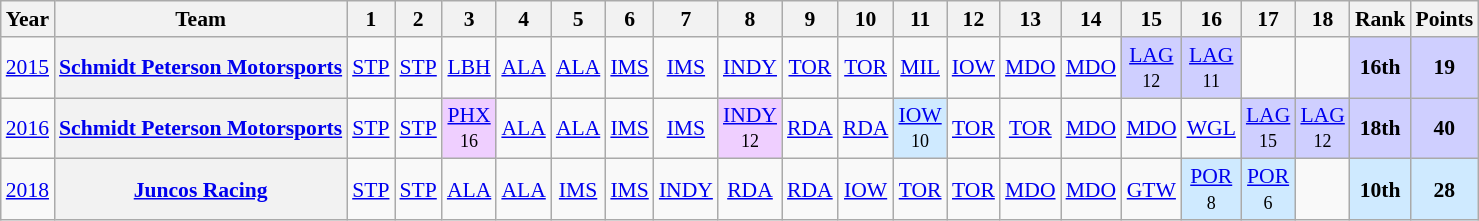<table class="wikitable" style="text-align:center; font-size:90%">
<tr>
<th>Year</th>
<th>Team</th>
<th>1</th>
<th>2</th>
<th>3</th>
<th>4</th>
<th>5</th>
<th>6</th>
<th>7</th>
<th>8</th>
<th>9</th>
<th>10</th>
<th>11</th>
<th>12</th>
<th>13</th>
<th>14</th>
<th>15</th>
<th>16</th>
<th>17</th>
<th>18</th>
<th>Rank</th>
<th>Points</th>
</tr>
<tr>
<td><a href='#'>2015</a></td>
<th><a href='#'>Schmidt Peterson Motorsports</a></th>
<td><a href='#'>STP</a></td>
<td><a href='#'>STP</a></td>
<td><a href='#'>LBH</a></td>
<td><a href='#'>ALA</a></td>
<td><a href='#'>ALA</a></td>
<td><a href='#'>IMS</a></td>
<td><a href='#'>IMS</a></td>
<td><a href='#'>INDY</a></td>
<td><a href='#'>TOR</a></td>
<td><a href='#'>TOR</a></td>
<td><a href='#'>MIL</a></td>
<td><a href='#'>IOW</a></td>
<td><a href='#'>MDO</a></td>
<td><a href='#'>MDO</a></td>
<td style="background:#CFCFFF;"><a href='#'>LAG</a><br><small>12</small></td>
<td style="background:#CFCFFF;"><a href='#'>LAG</a><br><small>11</small></td>
<td></td>
<td></td>
<th style="background:#CFCFFF;">16th</th>
<th style="background:#CFCFFF;">19</th>
</tr>
<tr>
<td><a href='#'>2016</a></td>
<th><a href='#'>Schmidt Peterson Motorsports</a></th>
<td><a href='#'>STP</a></td>
<td><a href='#'>STP</a></td>
<td style="background:#EFCFFF;"><a href='#'>PHX</a><br><small>16</small></td>
<td><a href='#'>ALA</a></td>
<td><a href='#'>ALA</a></td>
<td><a href='#'>IMS</a></td>
<td><a href='#'>IMS</a></td>
<td style="background:#EFCFFF;"><a href='#'>INDY</a><br><small>12</small></td>
<td><a href='#'>RDA</a></td>
<td><a href='#'>RDA</a></td>
<td style="background:#CFEAFF;"><a href='#'>IOW</a><br><small>10</small></td>
<td><a href='#'>TOR</a></td>
<td><a href='#'>TOR</a></td>
<td><a href='#'>MDO</a></td>
<td><a href='#'>MDO</a></td>
<td><a href='#'>WGL</a></td>
<td style="background:#CFCFFF;"><a href='#'>LAG</a><br><small>15</small></td>
<td style="background:#CFCFFF;"><a href='#'>LAG</a><br><small>12</small></td>
<th style="background:#CFCFFF;">18th</th>
<th style="background:#CFCFFF;">40</th>
</tr>
<tr>
<td><a href='#'>2018</a></td>
<th><a href='#'>Juncos Racing</a></th>
<td><a href='#'>STP</a></td>
<td><a href='#'>STP</a></td>
<td><a href='#'>ALA</a></td>
<td><a href='#'>ALA</a></td>
<td><a href='#'>IMS</a></td>
<td><a href='#'>IMS</a></td>
<td><a href='#'>INDY</a></td>
<td><a href='#'>RDA</a></td>
<td><a href='#'>RDA</a></td>
<td><a href='#'>IOW</a></td>
<td><a href='#'>TOR</a></td>
<td><a href='#'>TOR</a></td>
<td><a href='#'>MDO</a></td>
<td><a href='#'>MDO</a></td>
<td><a href='#'>GTW</a></td>
<td style="background:#CFEAFF;"><a href='#'>POR</a><br><small>8</small></td>
<td style="background:#CFEAFF;"><a href='#'>POR</a><br><small>6</small></td>
<td></td>
<th style="background:#CFEAFF;">10th</th>
<th style="background:#CFEAFF;">28</th>
</tr>
</table>
